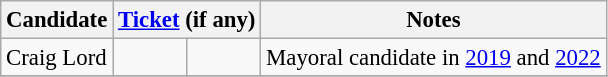<table class="wikitable" style="font-size: 95%">
<tr>
<th>Candidate</th>
<th colspan="2"><a href='#'>Ticket</a> (if any)</th>
<th>Notes</th>
</tr>
<tr>
<td>Craig Lord</td>
<td></td>
<td></td>
<td>Mayoral candidate in <a href='#'>2019</a> and <a href='#'>2022</a></td>
</tr>
<tr>
</tr>
</table>
